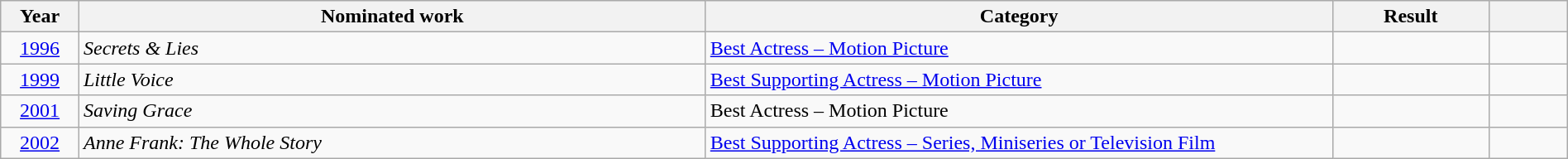<table class="wikitable" style="width:100%;">
<tr>
<th width=5%>Year</th>
<th style="width:40%;">Nominated work</th>
<th style="width:40%;">Category</th>
<th style="width:10%;">Result</th>
<th width=5%></th>
</tr>
<tr>
<td style="text-align:center;"><a href='#'>1996</a></td>
<td style="text-align:left;"><em>Secrets & Lies</em></td>
<td><a href='#'>Best Actress – Motion Picture</a></td>
<td></td>
<td style="text-align:center;"></td>
</tr>
<tr>
<td style="text-align:center;"><a href='#'>1999</a></td>
<td style="text-align:left;"><em>Little Voice</em></td>
<td><a href='#'>Best Supporting Actress – Motion Picture</a></td>
<td></td>
<td style="text-align:center;"></td>
</tr>
<tr>
<td style="text-align:center;"><a href='#'>2001</a></td>
<td style="text-align:left;"><em>Saving Grace</em></td>
<td>Best Actress – Motion Picture</td>
<td></td>
<td style="text-align:center;"></td>
</tr>
<tr>
<td style="text-align:center;"><a href='#'>2002</a></td>
<td style="text-align:left;"><em>Anne Frank: The Whole Story</em></td>
<td><a href='#'>Best Supporting Actress – Series, Miniseries or Television Film</a></td>
<td></td>
<td style="text-align:center;"></td>
</tr>
</table>
